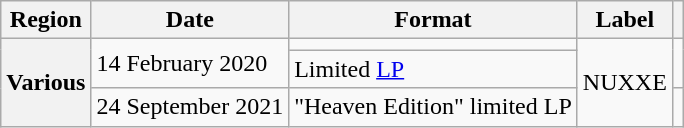<table class="wikitable plainrowheaders">
<tr>
<th scope="col">Region</th>
<th scope="col">Date</th>
<th scope="col">Format</th>
<th scope="col">Label</th>
<th scope="col"></th>
</tr>
<tr>
<th rowspan="3" scope="row">Various</th>
<td rowspan="2">14 February 2020</td>
<td></td>
<td rowspan="3">NUXXE</td>
<td rowspan="2"></td>
</tr>
<tr>
<td>Limited <a href='#'>LP</a></td>
</tr>
<tr>
<td>24 September 2021</td>
<td>"Heaven Edition" limited LP</td>
<td></td>
</tr>
</table>
